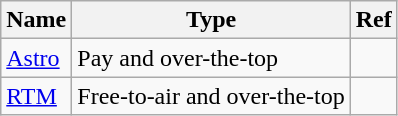<table class="wikitable sortable">
<tr>
<th>Name</th>
<th>Type</th>
<th>Ref</th>
</tr>
<tr>
<td><a href='#'>Astro</a></td>
<td>Pay and over-the-top</td>
<td></td>
</tr>
<tr>
<td><a href='#'>RTM</a></td>
<td>Free-to-air and over-the-top</td>
<td></td>
</tr>
</table>
